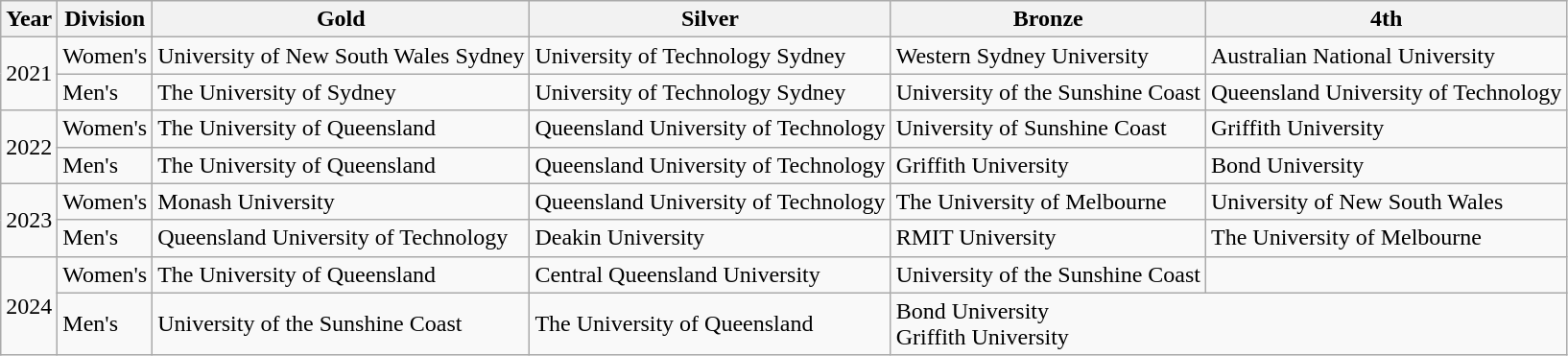<table class="wikitable">
<tr>
<th>Year</th>
<th>Division</th>
<th>Gold</th>
<th>Silver</th>
<th>Bronze</th>
<th>4th</th>
</tr>
<tr>
<td rowspan="2">2021</td>
<td>Women's</td>
<td>University of New South Wales Sydney</td>
<td>University of Technology Sydney</td>
<td>Western Sydney University</td>
<td>Australian National University</td>
</tr>
<tr>
<td>Men's</td>
<td>The University of Sydney</td>
<td>University of Technology Sydney</td>
<td>University of the Sunshine Coast</td>
<td>Queensland University of Technology</td>
</tr>
<tr>
<td rowspan="2">2022</td>
<td>Women's</td>
<td>The University of Queensland</td>
<td>Queensland University of Technology</td>
<td>University of Sunshine Coast</td>
<td>Griffith University</td>
</tr>
<tr>
<td>Men's</td>
<td>The University of Queensland</td>
<td>Queensland University of Technology</td>
<td>Griffith University</td>
<td>Bond University</td>
</tr>
<tr>
<td rowspan="2">2023</td>
<td>Women's</td>
<td>Monash University</td>
<td>Queensland University of Technology</td>
<td>The University of Melbourne</td>
<td>University of New South Wales</td>
</tr>
<tr>
<td>Men's</td>
<td>Queensland University of Technology</td>
<td>Deakin University</td>
<td>RMIT University</td>
<td>The University of Melbourne</td>
</tr>
<tr>
<td rowspan="2">2024</td>
<td>Women's</td>
<td>The University of Queensland</td>
<td>Central Queensland University</td>
<td>University of the Sunshine Coast</td>
<td></td>
</tr>
<tr>
<td>Men's</td>
<td>University of the Sunshine Coast</td>
<td>The University of Queensland</td>
<td colspan="2">Bond University<br>Griffith University</td>
</tr>
</table>
